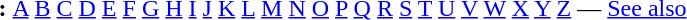<table id="toc" border="0">
<tr>
<th>:</th>
<td><a href='#'>A</a> <a href='#'>B</a> <a href='#'>C</a> <a href='#'>D</a> <a href='#'>E</a> <a href='#'>F</a> <a href='#'>G</a> <a href='#'>H</a> <a href='#'>I</a> <a href='#'>J</a> <a href='#'>K</a> <a href='#'>L</a> <a href='#'>M</a> <a href='#'>N</a> <a href='#'>O</a> <a href='#'>P</a> <a href='#'>Q</a> <a href='#'>R</a> <a href='#'>S</a> <a href='#'>T</a> <a href='#'>U</a> <a href='#'>V</a> <a href='#'>W</a> <a href='#'>X</a> <a href='#'>Y</a>  <a href='#'>Z</a> — <a href='#'>See also</a></td>
</tr>
</table>
